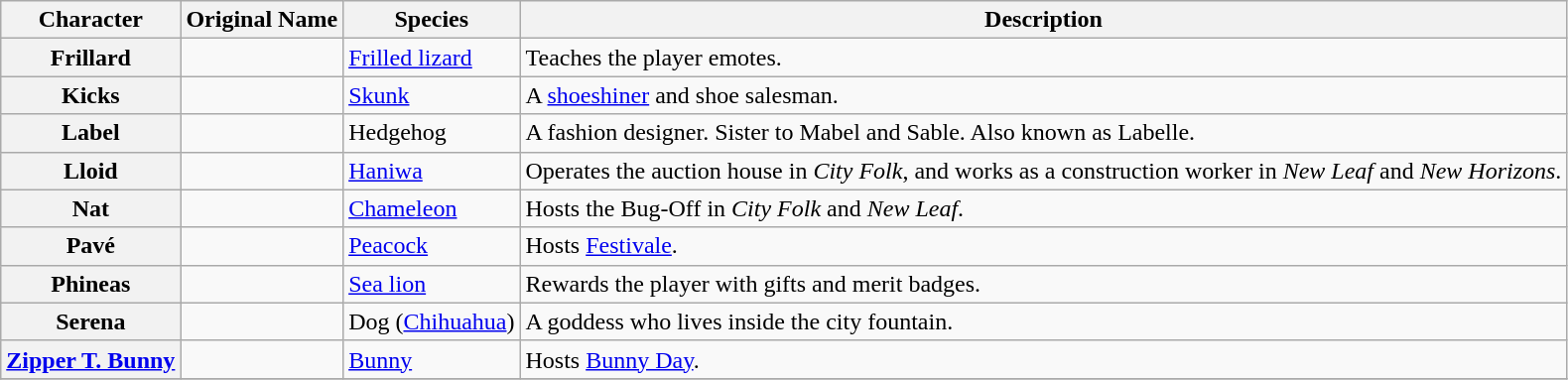<table class="wikitable plainrowheaders sortable">
<tr>
<th scope= "col">Character</th>
<th scope= "col">Original Name</th>
<th scope= "col">Species</th>
<th scope="col" class="unsortable">Description</th>
</tr>
<tr>
<th scope="row">Frillard</th>
<td></td>
<td><a href='#'>Frilled lizard</a></td>
<td>Teaches the player emotes.</td>
</tr>
<tr>
<th scope="row">Kicks</th>
<td></td>
<td><a href='#'>Skunk</a></td>
<td>A <a href='#'>shoeshiner</a> and shoe salesman.</td>
</tr>
<tr>
<th scope="row">Label</th>
<td></td>
<td>Hedgehog</td>
<td>A fashion designer. Sister to Mabel and Sable. Also known as Labelle.</td>
</tr>
<tr>
<th scope="row">Lloid</th>
<td></td>
<td><a href='#'>Haniwa</a></td>
<td>Operates the auction house in <em>City Folk</em>, and works as a construction worker in <em>New Leaf</em> and <em>New Horizons</em>.</td>
</tr>
<tr>
<th scope="row">Nat</th>
<td></td>
<td><a href='#'>Chameleon</a></td>
<td>Hosts the Bug-Off in <em>City Folk</em> and <em>New Leaf</em>.</td>
</tr>
<tr>
<th scope="row">Pavé</th>
<td></td>
<td><a href='#'>Peacock</a></td>
<td>Hosts <a href='#'>Festivale</a>.</td>
</tr>
<tr>
<th scope="row">Phineas</th>
<td></td>
<td><a href='#'>Sea lion</a></td>
<td>Rewards the player with gifts and merit badges.</td>
</tr>
<tr>
<th scope="row">Serena</th>
<td></td>
<td>Dog (<a href='#'>Chihuahua</a>)</td>
<td>A goddess who lives inside the city fountain.</td>
</tr>
<tr>
<th scope="row"><a href='#'>Zipper T. Bunny</a></th>
<td></td>
<td><a href='#'>Bunny</a></td>
<td>Hosts <a href='#'>Bunny Day</a>.</td>
</tr>
<tr>
</tr>
</table>
